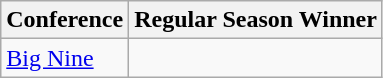<table class="wikitable">
<tr>
<th>Conference</th>
<th>Regular Season Winner</th>
</tr>
<tr>
<td><a href='#'>Big Nine</a></td>
<td></td>
</tr>
</table>
